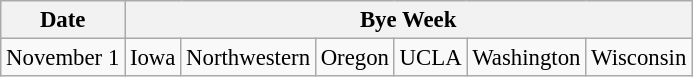<table class="wikitable" style="font-size:95%;">
<tr>
<th>Date</th>
<th colspan="6">Bye Week</th>
</tr>
<tr>
<td>November 1</td>
<td>Iowa</td>
<td>Northwestern</td>
<td>Oregon</td>
<td>UCLA</td>
<td>Washington</td>
<td>Wisconsin</td>
</tr>
</table>
